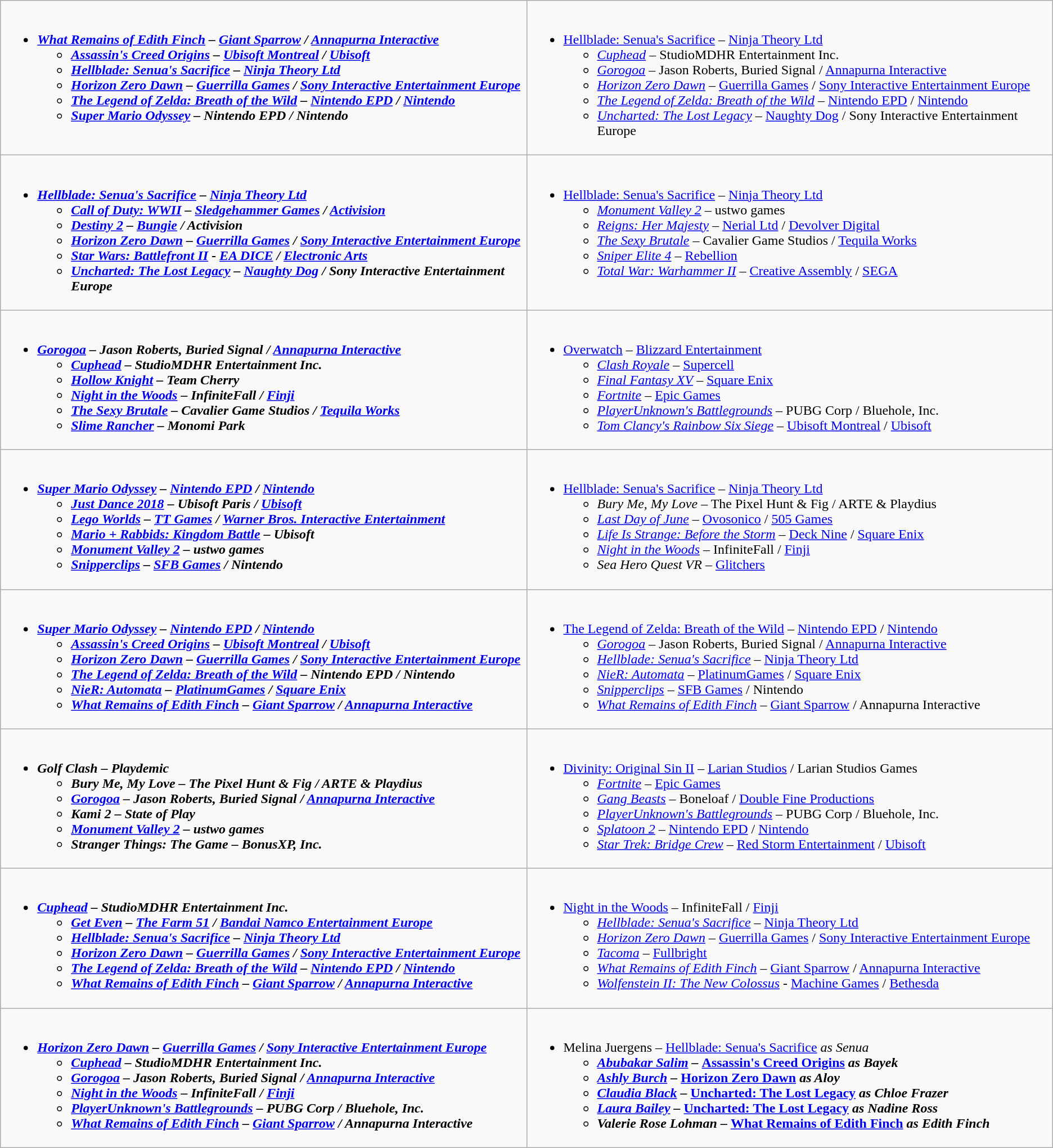<table class="wikitable">
<tr>
<td width="50%" valign="top"><br><ul><li><strong><em><a href='#'>What Remains of Edith Finch</a><em> – <a href='#'>Giant Sparrow</a> / <a href='#'>Annapurna Interactive</a><strong><ul><li></em><a href='#'>Assassin's Creed Origins</a><em>  – <a href='#'>Ubisoft Montreal</a> / <a href='#'>Ubisoft</a></li><li></em><a href='#'>Hellblade: Senua's Sacrifice</a><em> – <a href='#'>Ninja Theory Ltd</a></li><li></em><a href='#'>Horizon Zero Dawn</a><em> – <a href='#'>Guerrilla Games</a> / <a href='#'>Sony Interactive Entertainment Europe</a></li><li></em><a href='#'>The Legend of Zelda: Breath of the Wild</a><em> – <a href='#'>Nintendo EPD</a> / <a href='#'>Nintendo</a></li><li></em><a href='#'>Super Mario Odyssey</a><em> – Nintendo EPD / Nintendo</li></ul></li></ul></td>
<td valign="top"><br><ul><li></em></strong><a href='#'>Hellblade: Senua's Sacrifice</a></em> – <a href='#'>Ninja Theory Ltd</a></strong><ul><li><em><a href='#'>Cuphead</a></em> – StudioMDHR Entertainment Inc.</li><li><em><a href='#'>Gorogoa</a></em> – Jason Roberts, Buried Signal / <a href='#'>Annapurna Interactive</a></li><li><em><a href='#'>Horizon Zero Dawn</a></em> – <a href='#'>Guerrilla Games</a> / <a href='#'>Sony Interactive Entertainment Europe</a></li><li><em><a href='#'>The Legend of Zelda: Breath of the Wild</a></em> – <a href='#'>Nintendo EPD</a> / <a href='#'>Nintendo</a></li><li><em><a href='#'>Uncharted: The Lost Legacy</a></em> – <a href='#'>Naughty Dog</a> / Sony Interactive Entertainment Europe</li></ul></li></ul></td>
</tr>
<tr>
<td width="50%" valign="top"><br><ul><li><strong><em><a href='#'>Hellblade: Senua's Sacrifice</a><em> – <a href='#'>Ninja Theory Ltd</a><strong><ul><li></em><a href='#'>Call of Duty: WWII</a><em> – <a href='#'>Sledgehammer Games</a> / <a href='#'>Activision</a></li><li></em><a href='#'>Destiny 2</a><em> – <a href='#'>Bungie</a> / Activision</li><li></em><a href='#'>Horizon Zero Dawn</a><em> – <a href='#'>Guerrilla Games</a> / <a href='#'>Sony Interactive Entertainment Europe</a></li><li></em><a href='#'>Star Wars: Battlefront II</a><em> - <a href='#'>EA DICE</a> / <a href='#'>Electronic Arts</a></li><li></em><a href='#'>Uncharted: The Lost Legacy</a><em> – <a href='#'>Naughty Dog</a> / Sony Interactive Entertainment Europe</li></ul></li></ul></td>
<td valign="top"><br><ul><li></em></strong><a href='#'>Hellblade: Senua's Sacrifice</a></em> – <a href='#'>Ninja Theory Ltd</a></strong><ul><li><em><a href='#'>Monument Valley 2</a></em> – ustwo games</li><li><em><a href='#'>Reigns: Her Majesty</a></em> – <a href='#'>Nerial Ltd</a> / <a href='#'>Devolver Digital</a></li><li><em><a href='#'>The Sexy Brutale</a></em> – Cavalier Game Studios / <a href='#'>Tequila Works</a></li><li><em><a href='#'>Sniper Elite 4</a></em> – <a href='#'>Rebellion</a></li><li><em><a href='#'>Total War: Warhammer II</a></em> – <a href='#'>Creative Assembly</a> / <a href='#'>SEGA</a></li></ul></li></ul></td>
</tr>
<tr>
<td width="50%" valign="top"><br><ul><li><strong><em><a href='#'>Gorogoa</a><em> – Jason Roberts, Buried Signal / <a href='#'>Annapurna Interactive</a><strong><ul><li></em><a href='#'>Cuphead</a><em> – StudioMDHR Entertainment Inc.</li><li></em><a href='#'>Hollow Knight</a><em> – Team Cherry</li><li></em><a href='#'>Night in the Woods</a><em> – InfiniteFall / <a href='#'>Finji</a></li><li></em><a href='#'>The Sexy Brutale</a><em> – Cavalier Game Studios / <a href='#'>Tequila Works</a></li><li></em><a href='#'>Slime Rancher</a><em> – Monomi Park</li></ul></li></ul></td>
<td valign="top"><br><ul><li></em></strong><a href='#'>Overwatch</a></em> – <a href='#'>Blizzard Entertainment</a></strong><ul><li><em><a href='#'>Clash Royale</a></em> – <a href='#'>Supercell</a></li><li><em><a href='#'>Final Fantasy XV</a></em> – <a href='#'>Square Enix</a></li><li><em><a href='#'>Fortnite</a></em> – <a href='#'>Epic Games</a></li><li><em><a href='#'>PlayerUnknown's Battlegrounds</a></em> – PUBG Corp / Bluehole, Inc.</li><li><em><a href='#'>Tom Clancy's Rainbow Six Siege</a></em> – <a href='#'>Ubisoft Montreal</a> / <a href='#'>Ubisoft</a></li></ul></li></ul></td>
</tr>
<tr>
<td width="50%" valign="top"><br><ul><li><strong><em><a href='#'>Super Mario Odyssey</a><em> – <a href='#'>Nintendo EPD</a> / <a href='#'>Nintendo</a><strong><ul><li></em><a href='#'>Just Dance 2018</a><em> – Ubisoft Paris / <a href='#'>Ubisoft</a></li><li></em><a href='#'>Lego Worlds</a><em> – <a href='#'>TT Games</a> / <a href='#'>Warner Bros. Interactive Entertainment</a></li><li><a href='#'></em>Mario + Rabbids: Kingdom Battle<em></a> – Ubisoft</li><li></em><a href='#'>Monument Valley 2</a><em> – ustwo games</li><li></em><a href='#'>Snipperclips</a><em> – <a href='#'>SFB Games</a> / Nintendo</li></ul></li></ul></td>
<td valign="top"><br><ul><li></em></strong><a href='#'>Hellblade: Senua's Sacrifice</a></em> – <a href='#'>Ninja Theory Ltd</a></strong><ul><li><em>Bury Me, My Love</em> – The Pixel Hunt & Fig / ARTE & Playdius</li><li><em><a href='#'>Last Day of June</a></em> – <a href='#'>Ovosonico</a> / <a href='#'>505 Games</a></li><li><em><a href='#'>Life Is Strange: Before the Storm</a></em> – <a href='#'>Deck Nine</a> / <a href='#'>Square Enix</a></li><li><em><a href='#'>Night in the Woods</a></em> – InfiniteFall / <a href='#'>Finji</a></li><li><em>Sea Hero Quest VR</em> – <a href='#'>Glitchers</a></li></ul></li></ul></td>
</tr>
<tr>
<td width="50%" valign="top"><br><ul><li><strong><em><a href='#'>Super Mario Odyssey</a><em> – <a href='#'>Nintendo EPD</a> / <a href='#'>Nintendo</a><strong><ul><li></em><a href='#'>Assassin's Creed Origins</a><em>  – <a href='#'>Ubisoft Montreal</a> / <a href='#'>Ubisoft</a></li><li></em><a href='#'>Horizon Zero Dawn</a><em> – <a href='#'>Guerrilla Games</a> / <a href='#'>Sony Interactive Entertainment Europe</a></li><li></em><a href='#'>The Legend of Zelda: Breath of the Wild</a><em> – Nintendo EPD / Nintendo</li><li></em><a href='#'>NieR: Automata</a><em> – <a href='#'>PlatinumGames</a> / <a href='#'>Square Enix</a></li><li></em><a href='#'>What Remains of Edith Finch</a><em> – <a href='#'>Giant Sparrow</a> / <a href='#'>Annapurna Interactive</a></li></ul></li></ul></td>
<td valign="top"><br><ul><li></em></strong><a href='#'>The Legend of Zelda: Breath of the Wild</a></em> – <a href='#'>Nintendo EPD</a> / <a href='#'>Nintendo</a></strong><ul><li><em><a href='#'>Gorogoa</a></em> – Jason Roberts, Buried Signal / <a href='#'>Annapurna Interactive</a></li><li><em><a href='#'>Hellblade: Senua's Sacrifice</a></em> – <a href='#'>Ninja Theory Ltd</a></li><li><em><a href='#'>NieR: Automata</a></em> – <a href='#'>PlatinumGames</a> / <a href='#'>Square Enix</a></li><li><em><a href='#'>Snipperclips</a></em> – <a href='#'>SFB Games</a> / Nintendo</li><li><em><a href='#'>What Remains of Edith Finch</a></em> – <a href='#'>Giant Sparrow</a> / Annapurna Interactive</li></ul></li></ul></td>
</tr>
<tr>
<td width="50%" valign="top"><br><ul><li><strong><em>Golf Clash<em> – Playdemic<strong><ul><li></em>Bury Me, My Love<em> – The Pixel Hunt & Fig / ARTE & Playdius</li><li></em><a href='#'>Gorogoa</a><em>  – Jason Roberts, Buried Signal / <a href='#'>Annapurna Interactive</a></li><li></em>Kami 2<em> – State of Play</li><li></em><a href='#'>Monument Valley 2</a><em> – ustwo games</li><li></em>Stranger Things: The Game<em> – BonusXP, Inc.</li></ul></li></ul></td>
<td valign="top"><br><ul><li></em></strong><a href='#'>Divinity: Original Sin II</a></em> – <a href='#'>Larian Studios</a> / Larian Studios Games</strong><ul><li><em><a href='#'>Fortnite</a></em> – <a href='#'>Epic Games</a></li><li><em><a href='#'>Gang Beasts</a></em> – Boneloaf / <a href='#'>Double Fine Productions</a></li><li><em><a href='#'>PlayerUnknown's Battlegrounds</a></em> – PUBG Corp / Bluehole, Inc.</li><li><em><a href='#'>Splatoon 2</a></em> – <a href='#'>Nintendo EPD</a> / <a href='#'>Nintendo</a></li><li><em><a href='#'>Star Trek: Bridge Crew</a></em> – <a href='#'>Red Storm Entertainment</a> / <a href='#'>Ubisoft</a></li></ul></li></ul></td>
</tr>
<tr>
<td width="50%" valign="top"><br><ul><li><strong><em><a href='#'>Cuphead</a><em> – StudioMDHR Entertainment Inc.<strong><ul><li></em><a href='#'>Get Even</a><em> – <a href='#'>The Farm 51</a> / <a href='#'>Bandai Namco Entertainment Europe</a></li><li></em><a href='#'>Hellblade: Senua's Sacrifice</a><em> – <a href='#'>Ninja Theory Ltd</a></li><li></em><a href='#'>Horizon Zero Dawn</a><em> – <a href='#'>Guerrilla Games</a> / <a href='#'>Sony Interactive Entertainment Europe</a></li><li></em><a href='#'>The Legend of Zelda: Breath of the Wild</a><em> – <a href='#'>Nintendo EPD</a> / <a href='#'>Nintendo</a></li><li></em><a href='#'>What Remains of Edith Finch</a><em> – <a href='#'>Giant Sparrow</a> / <a href='#'>Annapurna Interactive</a></li></ul></li></ul></td>
<td valign="top"><br><ul><li></em></strong><a href='#'>Night in the Woods</a></em> – InfiniteFall / <a href='#'>Finji</a></strong><ul><li><em><a href='#'>Hellblade: Senua's Sacrifice</a></em> – <a href='#'>Ninja Theory Ltd</a></li><li><em><a href='#'>Horizon Zero Dawn</a></em> – <a href='#'>Guerrilla Games</a> / <a href='#'>Sony Interactive Entertainment Europe</a></li><li><em><a href='#'>Tacoma</a></em> – <a href='#'>Fullbright</a></li><li><em><a href='#'>What Remains of Edith Finch</a></em> – <a href='#'>Giant Sparrow</a> / <a href='#'>Annapurna Interactive</a></li><li><em><a href='#'>Wolfenstein II: The New Colossus</a></em> - <a href='#'>Machine Games</a> / <a href='#'>Bethesda</a></li></ul></li></ul></td>
</tr>
<tr>
<td width="50%" valign="top"><br><ul><li><strong><em><a href='#'>Horizon Zero Dawn</a><em> – <a href='#'>Guerrilla Games</a> / <a href='#'>Sony Interactive Entertainment Europe</a><strong><ul><li></em><a href='#'>Cuphead</a><em> – StudioMDHR Entertainment Inc.</li><li></em><a href='#'>Gorogoa</a><em> – Jason Roberts, Buried Signal / <a href='#'>Annapurna Interactive</a></li><li></em><a href='#'>Night in the Woods</a><em> – InfiniteFall / <a href='#'>Finji</a></li><li></em><a href='#'>PlayerUnknown's Battlegrounds</a><em> – PUBG Corp / Bluehole, Inc.</li><li></em><a href='#'>What Remains of Edith Finch</a><em> – <a href='#'>Giant Sparrow</a> / Annapurna Interactive</li></ul></li></ul></td>
<td valign="top"><br><ul><li></strong>Melina Juergens – </em><a href='#'>Hellblade: Senua's Sacrifice</a><em> as Senua<strong><ul><li><a href='#'>Abubakar Salim</a> – </em><a href='#'>Assassin's Creed Origins</a><em> as Bayek</li><li><a href='#'>Ashly Burch</a> – </em><a href='#'>Horizon Zero Dawn</a><em> as Aloy</li><li><a href='#'>Claudia Black</a> – </em><a href='#'>Uncharted: The Lost Legacy</a><em> as Chloe Frazer</li><li><a href='#'>Laura Bailey</a> – </em><a href='#'>Uncharted: The Lost Legacy</a><em> as Nadine Ross</li><li>Valerie Rose Lohman – </em><a href='#'>What Remains of Edith Finch</a><em> as Edith Finch</li></ul></li></ul></td>
</tr>
</table>
